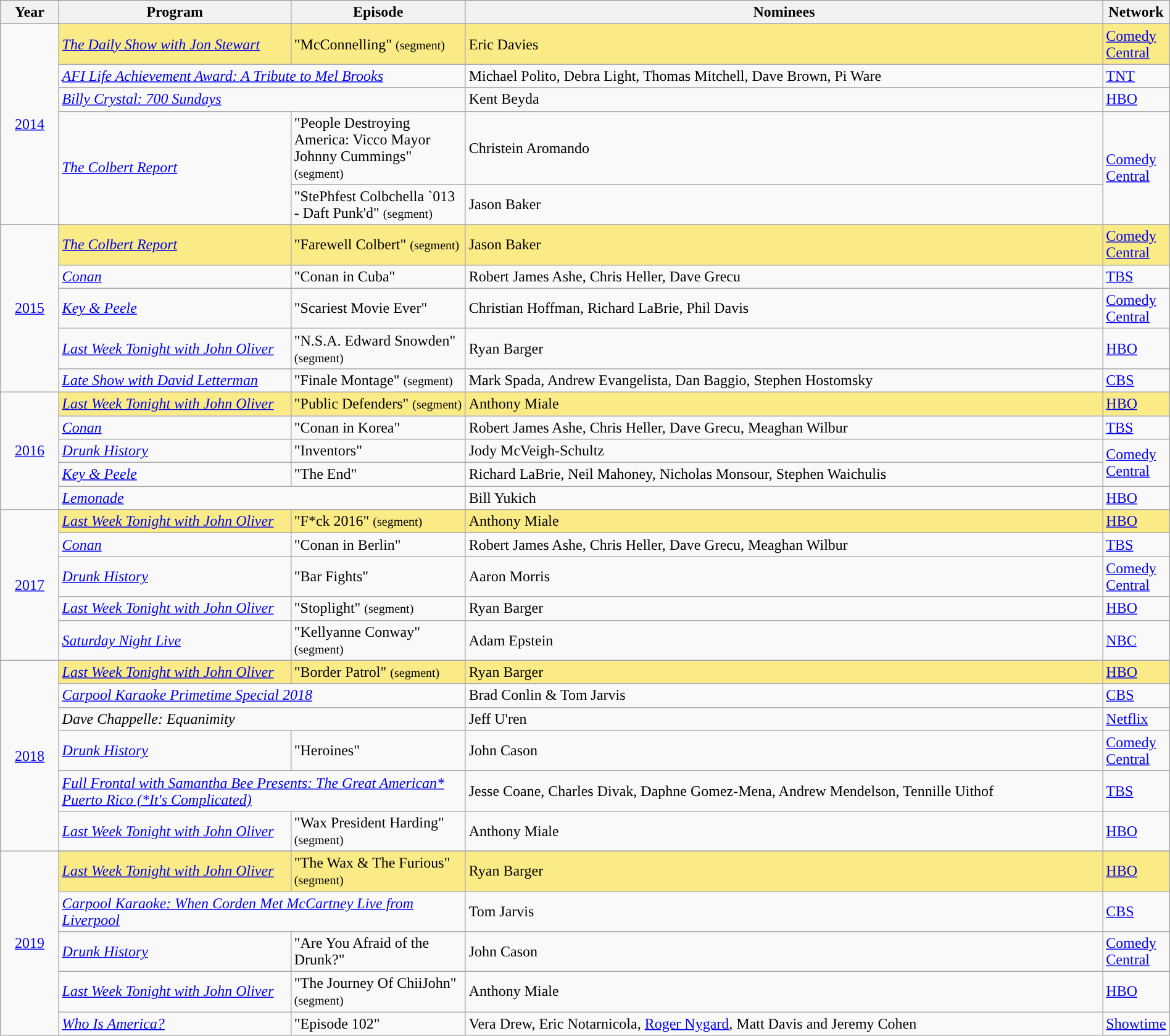<table class="wikitable" style="width:100%">
<tr style="background:#bebebe;">
<th style="width:5%;">Year</th>
<th style="width:20%;">Program</th>
<th style="width:15%;">Episode</th>
<th style="width:55%;">Nominees</th>
<th style="width:5%;">Network</th>
</tr>
<tr>
<td rowspan=5 style="text-align:center;"><a href='#'>2014</a><br></td>
<td style="background:#FAEB86;"><em><a href='#'>The Daily Show with Jon Stewart</a></em></td>
<td style="background:#FAEB86;">"McConnelling" <small>(segment)</small></td>
<td style="background:#FAEB86;">Eric Davies</td>
<td style="background:#FAEB86;"><a href='#'>Comedy Central</a></td>
</tr>
<tr>
<td colspan=2><em><a href='#'>AFI Life Achievement Award: A Tribute to Mel Brooks</a></em></td>
<td>Michael Polito, Debra Light, Thomas Mitchell, Dave Brown, Pi Ware</td>
<td><a href='#'>TNT</a></td>
</tr>
<tr>
<td colspan=2><em><a href='#'>Billy Crystal: 700 Sundays</a></em></td>
<td>Kent Beyda</td>
<td><a href='#'>HBO</a></td>
</tr>
<tr>
<td rowspan=2><em><a href='#'>The Colbert Report</a></em></td>
<td>"People Destroying America: Vicco Mayor Johnny Cummings" <small>(segment)</small></td>
<td>Christein Aromando</td>
<td rowspan=2><a href='#'>Comedy Central</a></td>
</tr>
<tr>
<td>"StePhfest Colbchella `013 - Daft Punk'd" <small>(segment)</small></td>
<td>Jason Baker</td>
</tr>
<tr>
<td rowspan=5 style="text-align:center;"><a href='#'>2015</a><br></td>
<td style="background:#FAEB86;"><em><a href='#'>The Colbert Report</a></em></td>
<td style="background:#FAEB86;">"Farewell Colbert" <small>(segment)</small></td>
<td style="background:#FAEB86;">Jason Baker</td>
<td style="background:#FAEB86;"><a href='#'>Comedy Central</a></td>
</tr>
<tr>
<td><em><a href='#'>Conan</a></em></td>
<td>"Conan in Cuba"</td>
<td>Robert James Ashe, Chris Heller, Dave Grecu</td>
<td><a href='#'>TBS</a></td>
</tr>
<tr>
<td><em><a href='#'>Key & Peele</a></em></td>
<td>"Scariest Movie Ever"</td>
<td>Christian Hoffman, Richard LaBrie, Phil Davis</td>
<td><a href='#'>Comedy Central</a></td>
</tr>
<tr>
<td><em><a href='#'>Last Week Tonight with John Oliver</a></em></td>
<td>"N.S.A. Edward Snowden" <small>(segment)</small></td>
<td>Ryan Barger</td>
<td><a href='#'>HBO</a></td>
</tr>
<tr>
<td><em><a href='#'>Late Show with David Letterman</a></em></td>
<td>"Finale Montage" <small>(segment)</small></td>
<td>Mark Spada, Andrew Evangelista, Dan Baggio, Stephen Hostomsky</td>
<td><a href='#'>CBS</a></td>
</tr>
<tr>
<td rowspan=5 style="text-align:center;"><a href='#'>2016</a><br></td>
<td style="background:#FAEB86;"><em><a href='#'>Last Week Tonight with John Oliver</a></em></td>
<td style="background:#FAEB86;">"Public Defenders" <small>(segment)</small></td>
<td style="background:#FAEB86;">Anthony Miale</td>
<td style="background:#FAEB86;"><a href='#'>HBO</a></td>
</tr>
<tr>
<td><em><a href='#'>Conan</a></em></td>
<td>"Conan in Korea"</td>
<td>Robert James Ashe, Chris Heller, Dave Grecu, Meaghan Wilbur</td>
<td><a href='#'>TBS</a></td>
</tr>
<tr>
<td><em><a href='#'>Drunk History</a></em></td>
<td>"Inventors"</td>
<td>Jody McVeigh-Schultz</td>
<td rowspan=2><a href='#'>Comedy Central</a></td>
</tr>
<tr>
<td><em><a href='#'>Key & Peele</a></em></td>
<td>"The End"</td>
<td>Richard LaBrie, Neil Mahoney, Nicholas Monsour, Stephen Waichulis</td>
</tr>
<tr>
<td colspan=2><em><a href='#'>Lemonade</a></em></td>
<td>Bill Yukich</td>
<td><a href='#'>HBO</a></td>
</tr>
<tr>
<td rowspan=6 style="text-align:center;"><a href='#'>2017</a><br></td>
</tr>
<tr style="background:#FAEB86;">
<td><em><a href='#'>Last Week Tonight with John Oliver</a></em></td>
<td>"F*ck 2016" <small>(segment)</small></td>
<td>Anthony Miale</td>
<td><a href='#'>HBO</a></td>
</tr>
<tr>
<td><em><a href='#'>Conan</a></em></td>
<td>"Conan in Berlin"</td>
<td>Robert James Ashe, Chris Heller, Dave Grecu, Meaghan Wilbur</td>
<td><a href='#'>TBS</a></td>
</tr>
<tr>
<td><em><a href='#'>Drunk History</a></em></td>
<td>"Bar Fights"</td>
<td>Aaron Morris</td>
<td><a href='#'>Comedy Central</a></td>
</tr>
<tr>
<td><em><a href='#'>Last Week Tonight with John Oliver</a></em></td>
<td>"Stoplight" <small>(segment)</small></td>
<td>Ryan Barger</td>
<td><a href='#'>HBO</a></td>
</tr>
<tr>
<td><em><a href='#'>Saturday Night Live</a></em></td>
<td>"Kellyanne Conway" <small>(segment)</small></td>
<td>Adam Epstein</td>
<td><a href='#'>NBC</a></td>
</tr>
<tr>
<td rowspan=7 style="text-align:center;"><a href='#'>2018</a><br></td>
</tr>
<tr style="background:#FAEB86;">
<td><em><a href='#'>Last Week Tonight with John Oliver</a></em></td>
<td>"Border Patrol" <small>(segment)</small></td>
<td>Ryan Barger</td>
<td><a href='#'>HBO</a></td>
</tr>
<tr>
<td colspan=2><em><a href='#'>Carpool Karaoke Primetime Special 2018</a></em></td>
<td>Brad Conlin & Tom Jarvis</td>
<td><a href='#'>CBS</a></td>
</tr>
<tr>
<td colspan=2><em>Dave Chappelle: Equanimity</em></td>
<td>Jeff U'ren</td>
<td><a href='#'>Netflix</a></td>
</tr>
<tr>
<td><em><a href='#'>Drunk History</a></em></td>
<td>"Heroines"</td>
<td>John Cason</td>
<td><a href='#'>Comedy Central</a></td>
</tr>
<tr>
<td colspan=2><em><a href='#'>Full Frontal with Samantha Bee Presents: The Great American* Puerto Rico (*It's Complicated)</a></em></td>
<td>Jesse Coane, Charles Divak, Daphne Gomez-Mena, Andrew Mendelson, Tennille Uithof</td>
<td><a href='#'>TBS</a></td>
</tr>
<tr>
<td><em><a href='#'>Last Week Tonight with John Oliver</a></em></td>
<td>"Wax President Harding" <small>(segment)</small></td>
<td>Anthony Miale</td>
<td><a href='#'>HBO</a></td>
</tr>
<tr>
<td rowspan=7 style="text-align:center;"><a href='#'>2019</a><br></td>
</tr>
<tr style="background:#FAEB86;">
<td><em><a href='#'>Last Week Tonight with John Oliver</a></em></td>
<td>"The Wax & The Furious" <small>(segment)</small></td>
<td>Ryan Barger</td>
<td><a href='#'>HBO</a></td>
</tr>
<tr>
<td colspan=2><em><a href='#'>Carpool Karaoke: When Corden Met McCartney Live from Liverpool</a></em></td>
<td>Tom Jarvis</td>
<td><a href='#'>CBS</a></td>
</tr>
<tr>
<td><em><a href='#'>Drunk History</a></em></td>
<td>"Are You Afraid of the Drunk?"</td>
<td>John Cason</td>
<td><a href='#'>Comedy Central</a></td>
</tr>
<tr>
<td><em><a href='#'>Last Week Tonight with John Oliver</a></em></td>
<td>"The Journey Of ChiiJohn" <small>(segment)</small></td>
<td>Anthony Miale</td>
<td><a href='#'>HBO</a></td>
</tr>
<tr>
<td><em><a href='#'>Who Is America?</a></em></td>
<td>"Episode 102"</td>
<td>Vera Drew, Eric Notarnicola, <a href='#'>Roger Nygard</a>, Matt Davis and Jeremy Cohen</td>
<td><a href='#'>Showtime</a></td>
</tr>
</table>
